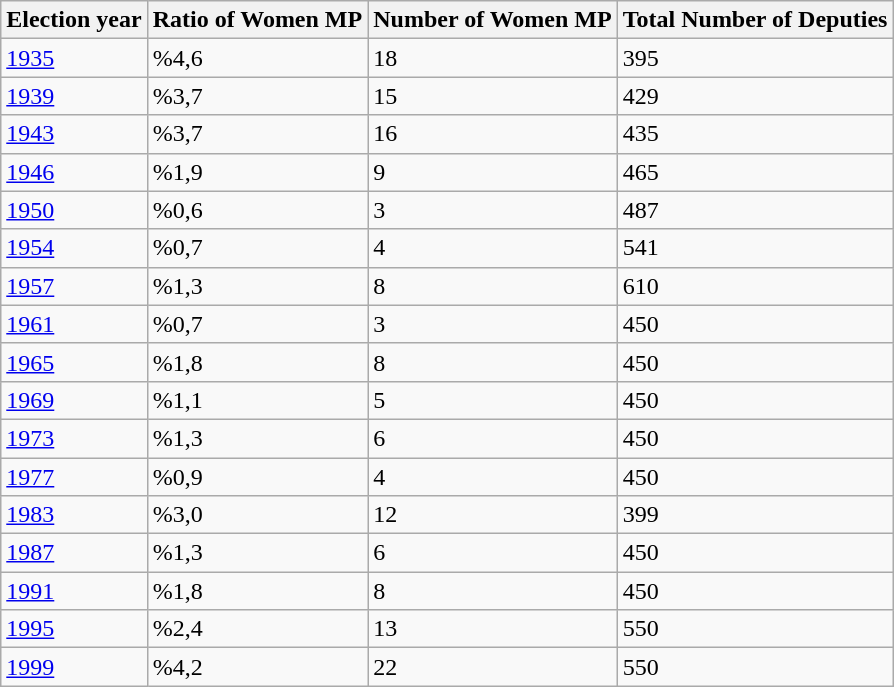<table class="sortable wikitable">
<tr>
<th>Election year</th>
<th>Ratio of Women MP</th>
<th>Number of Women MP</th>
<th>Total Number of Deputies</th>
</tr>
<tr>
<td><a href='#'>1935</a></td>
<td>%4,6</td>
<td>18</td>
<td>395</td>
</tr>
<tr>
<td><a href='#'>1939</a></td>
<td>%3,7</td>
<td>15</td>
<td>429</td>
</tr>
<tr>
<td><a href='#'>1943</a></td>
<td>%3,7</td>
<td>16</td>
<td>435</td>
</tr>
<tr>
<td><a href='#'>1946</a></td>
<td>%1,9</td>
<td>9</td>
<td>465</td>
</tr>
<tr>
<td><a href='#'>1950</a></td>
<td>%0,6</td>
<td>3</td>
<td>487</td>
</tr>
<tr>
<td><a href='#'>1954</a></td>
<td>%0,7</td>
<td>4</td>
<td>541</td>
</tr>
<tr>
<td><a href='#'>1957</a></td>
<td>%1,3</td>
<td>8</td>
<td>610</td>
</tr>
<tr>
<td><a href='#'>1961</a></td>
<td>%0,7</td>
<td>3</td>
<td>450</td>
</tr>
<tr>
<td><a href='#'>1965</a></td>
<td>%1,8</td>
<td>8</td>
<td>450</td>
</tr>
<tr>
<td><a href='#'>1969</a></td>
<td>%1,1</td>
<td>5</td>
<td>450</td>
</tr>
<tr>
<td><a href='#'>1973</a></td>
<td>%1,3</td>
<td>6</td>
<td>450</td>
</tr>
<tr>
<td><a href='#'>1977</a></td>
<td>%0,9</td>
<td>4</td>
<td>450</td>
</tr>
<tr>
<td><a href='#'>1983</a></td>
<td>%3,0</td>
<td>12</td>
<td>399</td>
</tr>
<tr>
<td><a href='#'>1987</a></td>
<td>%1,3</td>
<td>6</td>
<td>450</td>
</tr>
<tr>
<td><a href='#'>1991</a></td>
<td>%1,8</td>
<td>8</td>
<td>450</td>
</tr>
<tr>
<td><a href='#'>1995</a></td>
<td>%2,4</td>
<td>13</td>
<td>550</td>
</tr>
<tr>
<td [1999 Türkiye genel seçimleri><a href='#'>1999</a></td>
<td>%4,2</td>
<td>22</td>
<td>550</td>
</tr>
</table>
